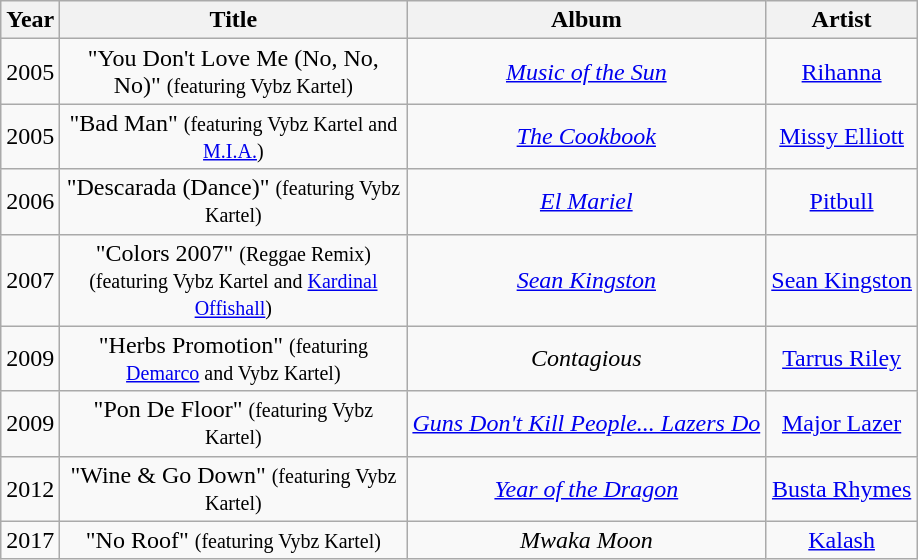<table class="wikitable plainrowheaders" style="text-align:center;">
<tr>
<th scope="col">Year</th>
<th scope="col" style="width:14em;">Title</th>
<th scope="col">Album</th>
<th scope="col">Artist</th>
</tr>
<tr style="text-align:center;">
<td>2005</td>
<td>"You Don't Love Me (No, No, No)" <small>(featuring Vybz Kartel)</small></td>
<td><em><a href='#'>Music of the Sun</a></em></td>
<td><a href='#'>Rihanna</a></td>
</tr>
<tr>
<td style="text-align:center;">2005</td>
<td style="text-align:center;">"Bad Man" <small>(featuring Vybz Kartel and <a href='#'>M.I.A.</a>)</small></td>
<td style="text-align:center;"><em><a href='#'>The Cookbook</a></em></td>
<td style="text-align:center;"><a href='#'>Missy Elliott</a></td>
</tr>
<tr>
<td style="text-align:center;">2006</td>
<td style="text-align:center;">"Descarada (Dance)" <small>(featuring Vybz Kartel)</small></td>
<td style="text-align:center;"><em><a href='#'>El Mariel</a></em></td>
<td style="text-align:center;"><a href='#'>Pitbull</a></td>
</tr>
<tr>
<td style="text-align:center;">2007</td>
<td style="text-align:center;">"Colors 2007" <small>(Reggae Remix) (featuring Vybz Kartel and <a href='#'>Kardinal Offishall</a>)</small></td>
<td style="text-align:center;"><em><a href='#'>Sean Kingston</a></em></td>
<td style="text-align:center;"><a href='#'>Sean Kingston</a></td>
</tr>
<tr style="text-align:center;">
<td>2009</td>
<td>"Herbs Promotion" <small>(featuring <a href='#'>Demarco</a> and Vybz Kartel)</small></td>
<td><em>Contagious</em></td>
<td><a href='#'>Tarrus Riley</a></td>
</tr>
<tr style="text-align:center;">
<td>2009</td>
<td>"Pon De Floor" <small>(featuring Vybz Kartel)</small></td>
<td><em><a href='#'>Guns Don't Kill People... Lazers Do</a></em></td>
<td><a href='#'>Major Lazer</a></td>
</tr>
<tr>
<td style="text-align:center;">2012</td>
<td style="text-align:center;">"Wine & Go Down" <small>(featuring Vybz Kartel)</small></td>
<td style="text-align:center;"><em><a href='#'>Year of the Dragon</a></em></td>
<td style="text-align:center;"><a href='#'>Busta Rhymes</a></td>
</tr>
<tr>
<td style="text-align:center;">2017</td>
<td style="text-align:center;">"No Roof" <small>(featuring Vybz Kartel)</small></td>
<td style="text-align:center;"><em>Mwaka Moon</em></td>
<td style="text-align:center;"><a href='#'>Kalash</a></td>
</tr>
</table>
